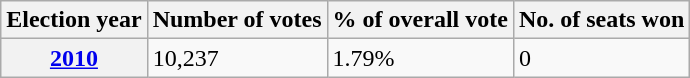<table class="wikitable">
<tr>
<th>Election year</th>
<th>Number of votes</th>
<th>% of overall vote</th>
<th>No. of seats won</th>
</tr>
<tr>
<th><a href='#'>2010</a></th>
<td>10,237</td>
<td>1.79%</td>
<td>0</td>
</tr>
</table>
